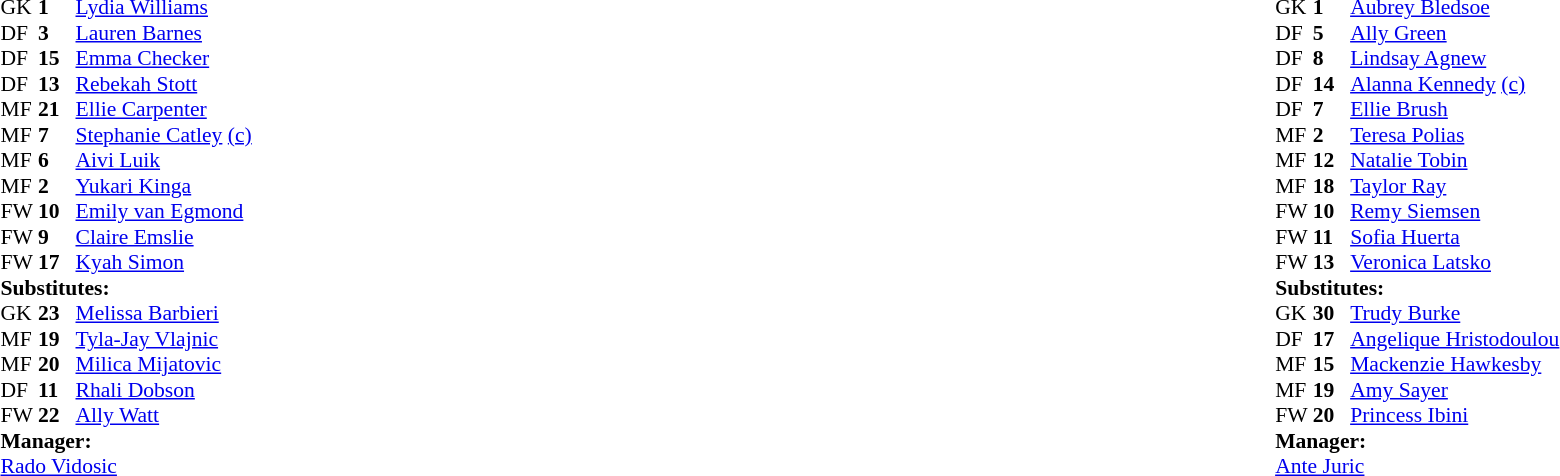<table width="100%">
<tr>
<td valign="top" width="50%"><br><table style="font-size: 90%" cellspacing="0" cellpadding="0">
<tr>
<th width="25"></th>
<th width="25"></th>
</tr>
<tr>
<td>GK</td>
<td><strong>1</strong></td>
<td> <a href='#'>Lydia Williams</a></td>
</tr>
<tr>
<td>DF</td>
<td><strong>3</strong></td>
<td> <a href='#'>Lauren Barnes</a></td>
</tr>
<tr>
<td>DF</td>
<td><strong>15</strong></td>
<td> <a href='#'>Emma Checker</a></td>
</tr>
<tr>
<td>DF</td>
<td><strong>13</strong></td>
<td> <a href='#'>Rebekah Stott</a></td>
</tr>
<tr>
<td>MF</td>
<td><strong>21</strong></td>
<td> <a href='#'>Ellie Carpenter</a></td>
</tr>
<tr>
<td>MF</td>
<td><strong>7</strong></td>
<td> <a href='#'>Stephanie Catley</a> <a href='#'>(c)</a></td>
</tr>
<tr>
<td>MF</td>
<td><strong>6</strong></td>
<td> <a href='#'>Aivi Luik</a></td>
</tr>
<tr>
<td>MF</td>
<td><strong>2</strong></td>
<td> <a href='#'>Yukari Kinga</a> </td>
</tr>
<tr>
<td>FW</td>
<td><strong>10</strong></td>
<td> <a href='#'>Emily van Egmond</a></td>
</tr>
<tr>
<td>FW</td>
<td><strong>9</strong></td>
<td> <a href='#'>Claire Emslie</a></td>
</tr>
<tr>
<td>FW</td>
<td><strong>17</strong></td>
<td> <a href='#'>Kyah Simon</a> </td>
</tr>
<tr>
<td colspan=3><strong>Substitutes:</strong></td>
</tr>
<tr>
<td>GK</td>
<td><strong>23</strong></td>
<td> <a href='#'>Melissa Barbieri</a></td>
</tr>
<tr>
<td>MF</td>
<td><strong>19</strong></td>
<td> <a href='#'>Tyla-Jay Vlajnic</a></td>
</tr>
<tr>
<td>MF</td>
<td><strong>20</strong></td>
<td> <a href='#'>Milica Mijatovic</a> </td>
</tr>
<tr>
<td>DF</td>
<td><strong>11</strong></td>
<td> <a href='#'>Rhali Dobson</a></td>
</tr>
<tr>
<td>FW</td>
<td><strong>22</strong></td>
<td> <a href='#'>Ally Watt</a> </td>
</tr>
<tr>
<td colspan=3><strong>Manager:</strong></td>
</tr>
<tr>
<td colspan=4> <a href='#'>Rado Vidosic</a></td>
</tr>
</table>
</td>
<td valign="top" width="50%"><br><table style="font-size: 90%" cellspacing="0" cellpadding="0" align=center>
<tr>
<th width="25"></th>
<th width="25"></th>
</tr>
<tr>
<td>GK</td>
<td><strong>1</strong></td>
<td> <a href='#'>Aubrey Bledsoe</a></td>
</tr>
<tr>
<td>DF</td>
<td><strong>5</strong></td>
<td> <a href='#'>Ally Green</a></td>
</tr>
<tr>
<td>DF</td>
<td><strong>8</strong></td>
<td> <a href='#'>Lindsay Agnew</a></td>
</tr>
<tr>
<td>DF</td>
<td><strong>14</strong></td>
<td> <a href='#'>Alanna Kennedy</a> <a href='#'>(c)</a></td>
</tr>
<tr>
<td>DF</td>
<td><strong>7</strong></td>
<td> <a href='#'>Ellie Brush</a> </td>
</tr>
<tr>
<td>MF</td>
<td><strong>2</strong></td>
<td> <a href='#'>Teresa Polias</a></td>
</tr>
<tr>
<td>MF</td>
<td><strong>12</strong></td>
<td> <a href='#'>Natalie Tobin</a> </td>
</tr>
<tr>
<td>MF</td>
<td><strong>18</strong></td>
<td> <a href='#'>Taylor Ray</a> </td>
</tr>
<tr>
<td>FW</td>
<td><strong>10</strong></td>
<td> <a href='#'>Remy Siemsen</a> </td>
</tr>
<tr>
<td>FW</td>
<td><strong>11</strong></td>
<td> <a href='#'>Sofia Huerta</a></td>
</tr>
<tr>
<td>FW</td>
<td><strong>13</strong></td>
<td> <a href='#'>Veronica Latsko</a></td>
</tr>
<tr>
<td colspan=3><strong>Substitutes:</strong></td>
</tr>
<tr>
<td>GK</td>
<td><strong>30</strong></td>
<td> <a href='#'>Trudy Burke</a></td>
</tr>
<tr>
<td>DF</td>
<td><strong>17</strong></td>
<td> <a href='#'>Angelique Hristodoulou</a></td>
</tr>
<tr>
<td>MF</td>
<td><strong>15</strong></td>
<td> <a href='#'>Mackenzie Hawkesby</a> </td>
</tr>
<tr>
<td>MF</td>
<td><strong>19</strong></td>
<td> <a href='#'>Amy Sayer</a> </td>
</tr>
<tr>
<td>FW</td>
<td><strong>20</strong></td>
<td> <a href='#'>Princess Ibini</a> </td>
</tr>
<tr>
<td colspan=3><strong>Manager:</strong></td>
</tr>
<tr>
<td colspan=4> <a href='#'>Ante Juric</a></td>
</tr>
</table>
</td>
</tr>
</table>
